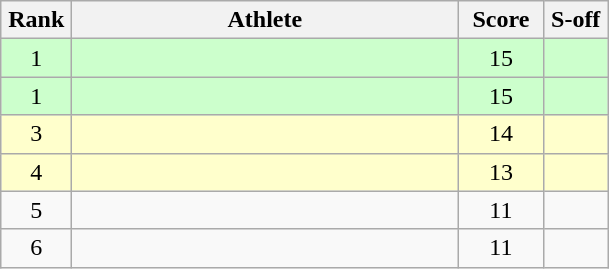<table class="wikitable" style="text-align:center">
<tr>
<th width=40>Rank</th>
<th width=250>Athlete</th>
<th width=50>Score</th>
<th width=35>S-off</th>
</tr>
<tr bgcolor=ccffcc>
<td>1</td>
<td align=left></td>
<td>15</td>
<td></td>
</tr>
<tr bgcolor=ccffcc>
<td>1</td>
<td align=left></td>
<td>15</td>
<td></td>
</tr>
<tr bgcolor=ffffcc>
<td>3</td>
<td align=left></td>
<td>14</td>
<td></td>
</tr>
<tr bgcolor=ffffcc>
<td>4</td>
<td align=left></td>
<td>13</td>
<td></td>
</tr>
<tr>
<td>5</td>
<td align=left></td>
<td>11</td>
<td></td>
</tr>
<tr>
<td>6</td>
<td align=left></td>
<td>11</td>
<td></td>
</tr>
</table>
